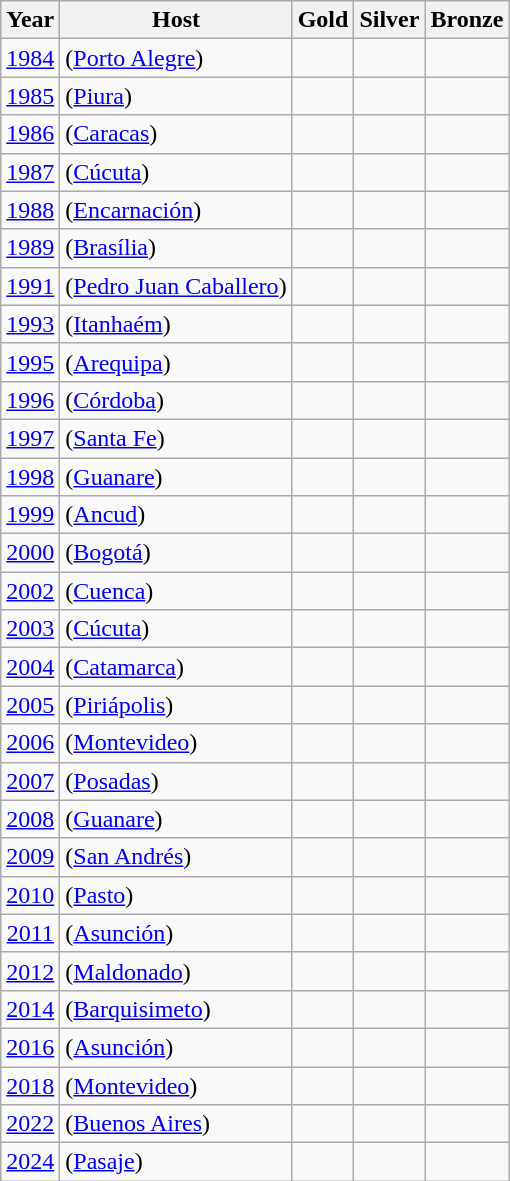<table class=wikitable>
<tr>
<th>Year</th>
<th>Host</th>
<th>Gold</th>
<th>Silver</th>
<th>Bronze</th>
</tr>
<tr>
<td align=center><a href='#'>1984</a></td>
<td> (<a href='#'>Porto Alegre</a>)</td>
<td><strong></strong></td>
<td></td>
<td></td>
</tr>
<tr>
<td align=center><a href='#'>1985</a></td>
<td> (<a href='#'>Piura</a>)</td>
<td><strong></strong></td>
<td></td>
<td></td>
</tr>
<tr>
<td align=center><a href='#'>1986</a></td>
<td> (<a href='#'>Caracas</a>)</td>
<td><strong></strong></td>
<td></td>
<td></td>
</tr>
<tr>
<td align=center><a href='#'>1987</a></td>
<td> (<a href='#'>Cúcuta</a>)</td>
<td><strong></strong></td>
<td></td>
<td></td>
</tr>
<tr>
<td align=center><a href='#'>1988</a></td>
<td> (<a href='#'>Encarnación</a>)</td>
<td><strong></strong></td>
<td></td>
<td></td>
</tr>
<tr>
<td align=center><a href='#'>1989</a></td>
<td> (<a href='#'>Brasília</a>)</td>
<td><strong></strong></td>
<td></td>
<td></td>
</tr>
<tr>
<td align=center><a href='#'>1991</a></td>
<td> (<a href='#'>Pedro Juan Caballero</a>)</td>
<td><strong></strong></td>
<td></td>
<td></td>
</tr>
<tr>
<td align=center><a href='#'>1993</a></td>
<td> (<a href='#'>Itanhaém</a>)</td>
<td><strong></strong></td>
<td></td>
<td></td>
</tr>
<tr>
<td align=center><a href='#'>1995</a></td>
<td> (<a href='#'>Arequipa</a>)</td>
<td><strong></strong></td>
<td></td>
<td></td>
</tr>
<tr>
<td align=center><a href='#'>1996</a></td>
<td> (<a href='#'>Córdoba</a>)</td>
<td><strong></strong></td>
<td></td>
<td></td>
</tr>
<tr>
<td align=center><a href='#'>1997</a></td>
<td> (<a href='#'>Santa Fe</a>)</td>
<td><strong></strong></td>
<td></td>
<td></td>
</tr>
<tr>
<td align=center><a href='#'>1998</a></td>
<td> (<a href='#'>Guanare</a>)</td>
<td><strong></strong></td>
<td></td>
<td></td>
</tr>
<tr>
<td align=center><a href='#'>1999</a></td>
<td> (<a href='#'>Ancud</a>)</td>
<td><strong></strong></td>
<td></td>
<td></td>
</tr>
<tr>
<td align=center><a href='#'>2000</a></td>
<td> (<a href='#'>Bogotá</a>)</td>
<td><strong></strong></td>
<td></td>
<td></td>
</tr>
<tr>
<td align=center><a href='#'>2002</a></td>
<td> (<a href='#'>Cuenca</a>)</td>
<td><strong></strong></td>
<td></td>
<td></td>
</tr>
<tr>
<td align=center><a href='#'>2003</a></td>
<td> (<a href='#'>Cúcuta</a>)</td>
<td><strong></strong></td>
<td></td>
<td></td>
</tr>
<tr>
<td align=center><a href='#'>2004</a></td>
<td> (<a href='#'>Catamarca</a>)</td>
<td><strong></strong></td>
<td></td>
<td></td>
</tr>
<tr>
<td align=center><a href='#'>2005</a></td>
<td> (<a href='#'>Piriápolis</a>)</td>
<td><strong></strong></td>
<td></td>
<td></td>
</tr>
<tr>
<td align=center><a href='#'>2006</a></td>
<td> (<a href='#'>Montevideo</a>)</td>
<td><strong></strong></td>
<td></td>
<td></td>
</tr>
<tr>
<td align=center><a href='#'>2007</a></td>
<td> (<a href='#'>Posadas</a>)</td>
<td><strong></strong></td>
<td></td>
<td></td>
</tr>
<tr>
<td align=center><a href='#'>2008</a></td>
<td> (<a href='#'>Guanare</a>)</td>
<td><strong></strong></td>
<td></td>
<td></td>
</tr>
<tr>
<td align=center><a href='#'>2009</a></td>
<td> (<a href='#'>San Andrés</a>)</td>
<td><strong></strong></td>
<td></td>
<td></td>
</tr>
<tr>
<td align=center><a href='#'>2010</a></td>
<td> (<a href='#'>Pasto</a>)</td>
<td><strong></strong></td>
<td></td>
<td></td>
</tr>
<tr>
<td align=center><a href='#'>2011</a></td>
<td> (<a href='#'>Asunción</a>)</td>
<td><strong></strong></td>
<td></td>
<td></td>
</tr>
<tr>
<td align=center><a href='#'>2012</a></td>
<td> (<a href='#'>Maldonado</a>)</td>
<td><strong></strong></td>
<td></td>
<td></td>
</tr>
<tr>
<td align=center><a href='#'>2014</a></td>
<td> (<a href='#'>Barquisimeto</a>)</td>
<td><strong></strong></td>
<td></td>
<td></td>
</tr>
<tr>
<td align=center><a href='#'>2016</a></td>
<td> (<a href='#'>Asunción</a>)</td>
<td><strong></strong></td>
<td></td>
<td></td>
</tr>
<tr>
<td align=center><a href='#'>2018</a></td>
<td> (<a href='#'>Montevideo</a>)</td>
<td><strong></strong></td>
<td></td>
<td></td>
</tr>
<tr>
<td align=center><a href='#'>2022</a></td>
<td> (<a href='#'>Buenos Aires</a>)</td>
<td><strong></strong></td>
<td></td>
<td></td>
</tr>
<tr>
<td align=center><a href='#'>2024</a></td>
<td> (<a href='#'>Pasaje</a>)</td>
<td><strong></strong></td>
<td></td>
<td></td>
</tr>
</table>
